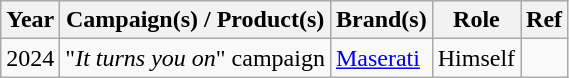<table class="wikitable">
<tr>
<th>Year</th>
<th>Campaign(s) / Product(s)</th>
<th>Brand(s)</th>
<th>Role</th>
<th>Ref</th>
</tr>
<tr>
<td>2024</td>
<td>"<em>It turns you on</em>" campaign</td>
<td><a href='#'>Maserati</a></td>
<td>Himself</td>
<td></td>
</tr>
</table>
